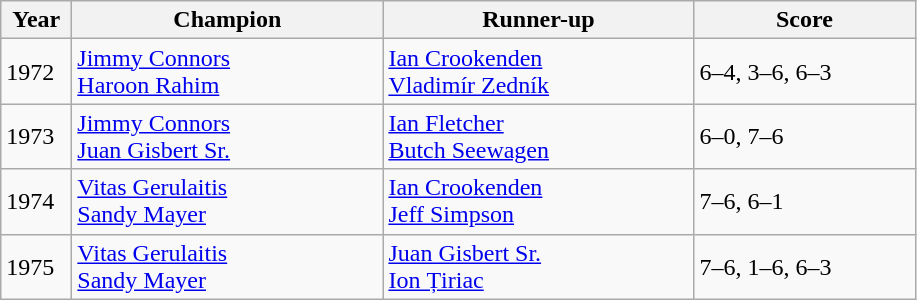<table class="wikitable">
<tr>
<th style="width:40px">Year</th>
<th style="width:200px">Champion</th>
<th style="width:200px">Runner-up</th>
<th style="width:140px">Score</th>
</tr>
<tr>
<td>1972</td>
<td> <a href='#'>Jimmy Connors</a> <br>  <a href='#'>Haroon Rahim</a></td>
<td> <a href='#'>Ian Crookenden</a> <br>  <a href='#'>Vladimír Zedník</a></td>
<td>6–4, 3–6, 6–3</td>
</tr>
<tr>
<td>1973</td>
<td> <a href='#'>Jimmy Connors</a> <br>  <a href='#'>Juan Gisbert Sr.</a></td>
<td> <a href='#'>Ian Fletcher</a> <br>  <a href='#'>Butch Seewagen</a></td>
<td>6–0, 7–6</td>
</tr>
<tr>
<td>1974</td>
<td> <a href='#'>Vitas Gerulaitis</a> <br>  <a href='#'>Sandy Mayer</a></td>
<td> <a href='#'>Ian Crookenden</a> <br>  <a href='#'>Jeff Simpson</a></td>
<td>7–6, 6–1</td>
</tr>
<tr>
<td>1975</td>
<td> <a href='#'>Vitas Gerulaitis</a> <br>  <a href='#'>Sandy Mayer</a></td>
<td> <a href='#'>Juan Gisbert Sr.</a> <br>  <a href='#'>Ion Țiriac</a></td>
<td>7–6, 1–6, 6–3</td>
</tr>
</table>
